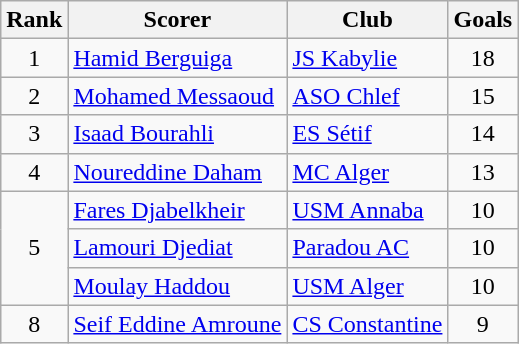<table class="wikitable" style="text-align:center">
<tr>
<th>Rank</th>
<th>Scorer</th>
<th>Club</th>
<th>Goals</th>
</tr>
<tr>
<td>1</td>
<td align="left"> <a href='#'>Hamid Berguiga</a></td>
<td align="left"><a href='#'>JS Kabylie</a></td>
<td>18</td>
</tr>
<tr>
<td>2</td>
<td align="left"> <a href='#'>Mohamed Messaoud</a></td>
<td align="left"><a href='#'>ASO Chlef</a></td>
<td>15</td>
</tr>
<tr>
<td>3</td>
<td align="left"> <a href='#'>Isaad Bourahli</a></td>
<td align="left"><a href='#'>ES Sétif</a></td>
<td>14</td>
</tr>
<tr>
<td>4</td>
<td align="left"> <a href='#'>Noureddine Daham</a></td>
<td align="left"><a href='#'>MC Alger</a></td>
<td>13</td>
</tr>
<tr>
<td align=center rowspan="3">5</td>
<td align="left"> <a href='#'>Fares Djabelkheir</a></td>
<td align="left"><a href='#'>USM Annaba</a></td>
<td>10</td>
</tr>
<tr>
<td align="left"> <a href='#'>Lamouri Djediat</a></td>
<td align="left"><a href='#'>Paradou AC</a></td>
<td>10</td>
</tr>
<tr>
<td align="left"> <a href='#'>Moulay Haddou</a></td>
<td align="left"><a href='#'>USM Alger</a></td>
<td>10</td>
</tr>
<tr>
<td>8</td>
<td align="left"> <a href='#'>Seif Eddine Amroune</a></td>
<td align="left"><a href='#'>CS Constantine</a></td>
<td>9</td>
</tr>
</table>
